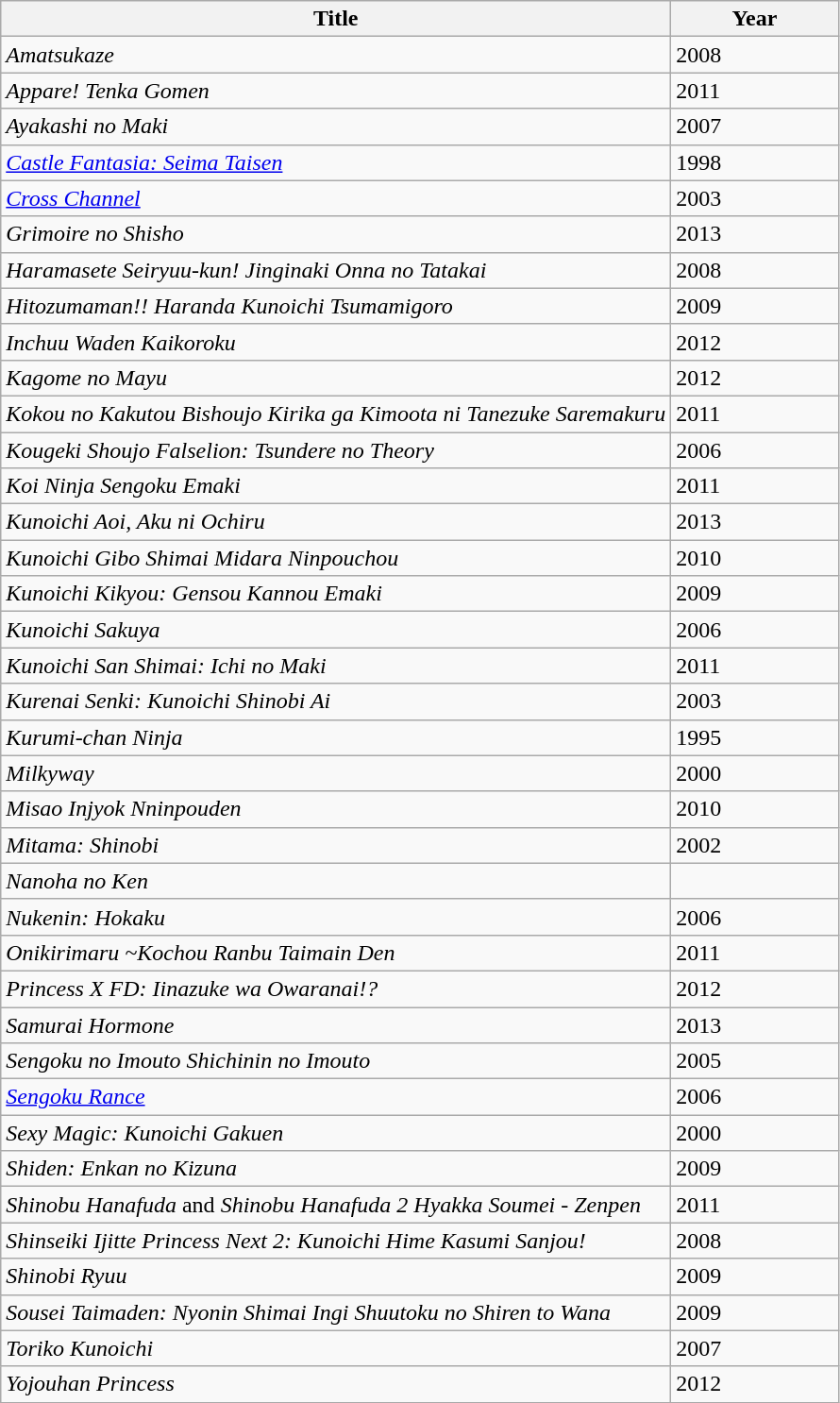<table class="wikitable sortable">
<tr>
<th scope="col" style="width:80%;">Title</th>
<th scope="col" style="width:20%;">Year</th>
</tr>
<tr>
<td><em>Amatsukaze</em></td>
<td>2008</td>
</tr>
<tr>
<td><em>Appare! Tenka Gomen</em></td>
<td>2011</td>
</tr>
<tr>
<td><em>Ayakashi no Maki</em></td>
<td>2007</td>
</tr>
<tr>
<td><em><a href='#'>Castle Fantasia: Seima Taisen</a></em></td>
<td>1998</td>
</tr>
<tr>
<td><em><a href='#'>Cross Channel</a></em></td>
<td>2003</td>
</tr>
<tr>
<td><em>Grimoire no Shisho</em></td>
<td>2013</td>
</tr>
<tr>
<td><em>Haramasete Seiryuu-kun! Jinginaki Onna no Tatakai</em></td>
<td>2008</td>
</tr>
<tr>
<td><em>Hitozumaman!! Haranda Kunoichi Tsumamigoro</em></td>
<td>2009</td>
</tr>
<tr>
<td><em>Inchuu Waden Kaikoroku</em></td>
<td>2012</td>
</tr>
<tr>
<td><em>Kagome no Mayu</em></td>
<td>2012</td>
</tr>
<tr>
<td><em>Kokou no Kakutou Bishoujo Kirika ga Kimoota ni Tanezuke Saremakuru</em></td>
<td>2011</td>
</tr>
<tr>
<td><em>Kougeki Shoujo Falselion: Tsundere no Theory</em></td>
<td>2006</td>
</tr>
<tr>
<td><em>Koi Ninja Sengoku Emaki</em></td>
<td>2011</td>
</tr>
<tr>
<td><em>Kunoichi Aoi, Aku ni Ochiru</em></td>
<td>2013</td>
</tr>
<tr>
<td><em>Kunoichi Gibo Shimai Midara Ninpouchou</em></td>
<td>2010</td>
</tr>
<tr>
<td><em>Kunoichi Kikyou: Gensou Kannou Emaki</em></td>
<td>2009</td>
</tr>
<tr>
<td><em>Kunoichi Sakuya</em></td>
<td>2006</td>
</tr>
<tr>
<td><em>Kunoichi San Shimai: Ichi no Maki</em></td>
<td>2011</td>
</tr>
<tr>
<td><em>Kurenai Senki: Kunoichi Shinobi Ai</em></td>
<td>2003</td>
</tr>
<tr>
<td><em>Kurumi-chan Ninja</em></td>
<td>1995</td>
</tr>
<tr>
<td><em>Milkyway</em></td>
<td>2000</td>
</tr>
<tr>
<td><em>Misao Injyok Nninpouden</em></td>
<td>2010</td>
</tr>
<tr>
<td><em>Mitama: Shinobi</em></td>
<td>2002</td>
</tr>
<tr>
<td><em>Nanoha no Ken</em></td>
<td></td>
</tr>
<tr>
<td><em>Nukenin: Hokaku</em></td>
<td>2006</td>
</tr>
<tr>
<td><em>Onikirimaru ~Kochou Ranbu Taimain Den</em></td>
<td>2011</td>
</tr>
<tr>
<td><em>Princess X FD: Iinazuke wa Owaranai!?</em></td>
<td>2012</td>
</tr>
<tr>
<td><em>Samurai Hormone</em></td>
<td>2013</td>
</tr>
<tr>
<td><em>Sengoku no Imouto Shichinin no Imouto</em></td>
<td>2005</td>
</tr>
<tr>
<td><em><a href='#'>Sengoku Rance</a></em></td>
<td>2006</td>
</tr>
<tr>
<td><em>Sexy Magic: Kunoichi Gakuen</em></td>
<td>2000</td>
</tr>
<tr>
<td><em>Shiden: Enkan no Kizuna</em></td>
<td>2009</td>
</tr>
<tr>
<td><em>Shinobu Hanafuda</em> and <em>Shinobu Hanafuda 2 Hyakka Soumei - Zenpen</em></td>
<td>2011</td>
</tr>
<tr>
<td><em>Shinseiki Ijitte Princess Next 2: Kunoichi Hime Kasumi Sanjou!</em></td>
<td>2008</td>
</tr>
<tr>
<td><em>Shinobi Ryuu</em></td>
<td>2009</td>
</tr>
<tr>
<td><em>Sousei Taimaden: Nyonin Shimai Ingi Shuutoku no Shiren to Wana</em></td>
<td>2009</td>
</tr>
<tr>
<td><em>Toriko Kunoichi</em></td>
<td>2007</td>
</tr>
<tr>
<td><em>Yojouhan Princess</em></td>
<td>2012</td>
</tr>
</table>
